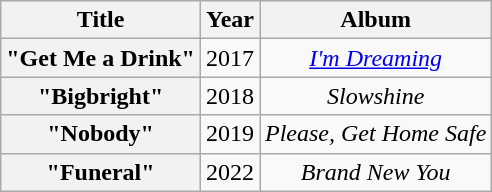<table class="wikitable plainrowheaders" style="text-align:center;">
<tr>
<th>Title</th>
<th>Year</th>
<th>Album</th>
</tr>
<tr>
<th scope="row">"Get Me a Drink"<br></th>
<td>2017</td>
<td><em><a href='#'>I'm Dreaming</a></em></td>
</tr>
<tr>
<th scope="row">"Bigbright"<br></th>
<td>2018</td>
<td><em>Slowshine</em></td>
</tr>
<tr>
<th scope="row">"Nobody"<br></th>
<td>2019</td>
<td><em>Please, Get Home Safe</em></td>
</tr>
<tr>
<th scope="row">"Funeral"<br></th>
<td>2022</td>
<td><em>Brand New You</em></td>
</tr>
</table>
